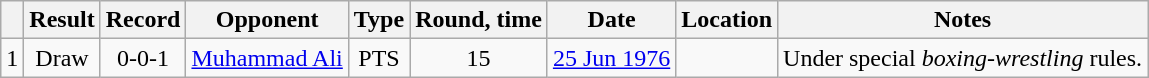<table class="wikitable" style="text-align:center">
<tr>
<th></th>
<th>Result</th>
<th>Record</th>
<th>Opponent</th>
<th>Type</th>
<th>Round, time</th>
<th>Date</th>
<th>Location</th>
<th>Notes</th>
</tr>
<tr>
<td>1</td>
<td>Draw</td>
<td>0-0-1</td>
<td style="text-align:left;"> <a href='#'>Muhammad Ali</a></td>
<td>PTS</td>
<td>15</td>
<td><a href='#'>25 Jun 1976</a></td>
<td style="text-align:left;"> </td>
<td style="text-align:left;">Under special <em>boxing-wrestling</em> rules.</td>
</tr>
</table>
